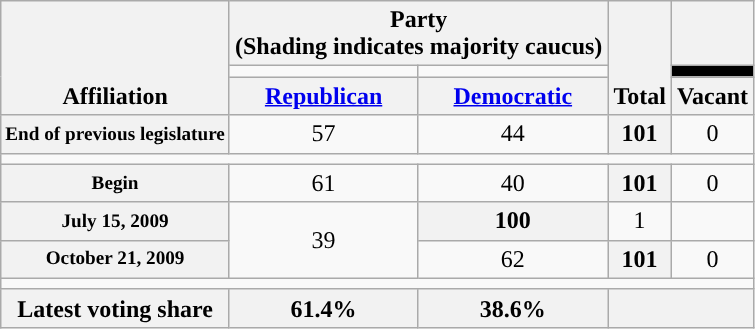<table class=wikitable style="text-align:center">
<tr style="vertical-align:bottom;">
<th rowspan=3>Affiliation</th>
<th colspan=2>Party <div>(Shading indicates majority caucus)</div></th>
<th rowspan=3>Total</th>
<th></th>
</tr>
<tr style="height:5px">
<td style="background-color:"></td>
<td style="background-color:"></td>
<td style="background-color:black"></td>
</tr>
<tr>
<th><a href='#'>Republican</a></th>
<th><a href='#'>Democratic</a></th>
<th>Vacant</th>
</tr>
<tr>
<th nowrap style="font-size:80%">End of previous legislature</th>
<td>57</td>
<td>44</td>
<th>101</th>
<td>0</td>
</tr>
<tr>
<td colspan=5></td>
</tr>
<tr>
<th nowrap style="font-size:80%">Begin</th>
<td>61</td>
<td>40</td>
<th>101</th>
<td>0</td>
</tr>
<tr>
<th nowrap style="font-size:80%">July 15, 2009</th>
<td rowspan=2>39</td>
<th>100</th>
<td>1</td>
</tr>
<tr>
<th nowrap style="font-size:80%">October 21, 2009</th>
<td>62</td>
<th>101</th>
<td>0</td>
</tr>
<tr>
<td colspan=5></td>
</tr>
<tr>
<th>Latest voting share</th>
<th>61.4% </th>
<th>38.6%</th>
<th colspan=2></th>
</tr>
</table>
